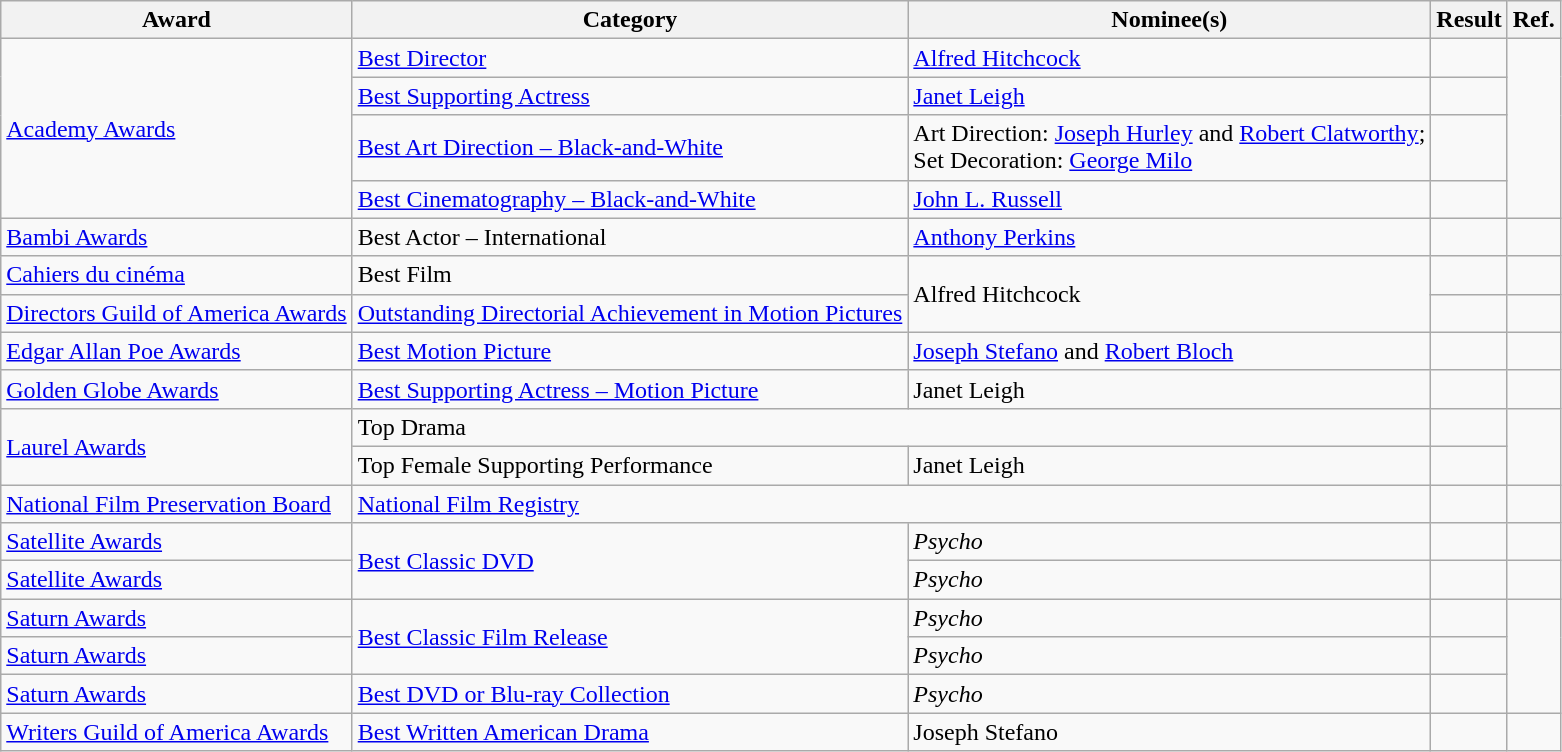<table class="wikitable plainrowheaders">
<tr>
<th>Award</th>
<th>Category</th>
<th>Nominee(s)</th>
<th>Result</th>
<th>Ref.</th>
</tr>
<tr>
<td rowspan="4"><a href='#'>Academy Awards</a></td>
<td><a href='#'>Best Director</a></td>
<td><a href='#'>Alfred Hitchcock</a></td>
<td></td>
<td align="center" rowspan="4"></td>
</tr>
<tr>
<td><a href='#'>Best Supporting Actress</a></td>
<td><a href='#'>Janet Leigh</a></td>
<td></td>
</tr>
<tr>
<td><a href='#'>Best Art Direction – Black-and-White</a></td>
<td>Art Direction: <a href='#'>Joseph Hurley</a> and <a href='#'>Robert Clatworthy</a>; <br> Set Decoration: <a href='#'>George Milo</a></td>
<td></td>
</tr>
<tr>
<td><a href='#'>Best Cinematography – Black-and-White</a></td>
<td><a href='#'>John L. Russell</a></td>
<td></td>
</tr>
<tr>
<td><a href='#'>Bambi Awards</a></td>
<td>Best Actor – International</td>
<td><a href='#'>Anthony Perkins</a></td>
<td></td>
<td align="center"></td>
</tr>
<tr>
<td><a href='#'>Cahiers du cinéma</a></td>
<td>Best Film</td>
<td rowspan="2">Alfred Hitchcock</td>
<td></td>
<td align="center"></td>
</tr>
<tr>
<td><a href='#'>Directors Guild of America Awards</a></td>
<td><a href='#'>Outstanding Directorial Achievement in Motion Pictures</a></td>
<td></td>
<td align="center"></td>
</tr>
<tr>
<td><a href='#'>Edgar Allan Poe Awards</a></td>
<td><a href='#'>Best Motion Picture</a></td>
<td><a href='#'>Joseph Stefano</a>  and <a href='#'>Robert Bloch</a> </td>
<td></td>
<td align="center"></td>
</tr>
<tr>
<td><a href='#'>Golden Globe Awards</a></td>
<td><a href='#'>Best Supporting Actress – Motion Picture</a></td>
<td>Janet Leigh</td>
<td></td>
<td align="center"></td>
</tr>
<tr>
<td rowspan="2"><a href='#'>Laurel Awards</a></td>
<td colspan="2">Top Drama</td>
<td></td>
<td align="center" rowspan="2"></td>
</tr>
<tr>
<td>Top Female Supporting Performance</td>
<td>Janet Leigh</td>
<td></td>
</tr>
<tr>
<td><a href='#'>National Film Preservation Board</a></td>
<td colspan="2"><a href='#'>National Film Registry</a></td>
<td></td>
<td align="center"></td>
</tr>
<tr>
<td><a href='#'>Satellite Awards</a> </td>
<td rowspan="2"><a href='#'>Best Classic DVD</a></td>
<td><em>Psycho</em> </td>
<td></td>
<td align="center"></td>
</tr>
<tr>
<td><a href='#'>Satellite Awards</a> </td>
<td><em>Psycho</em></td>
<td></td>
<td align="center"></td>
</tr>
<tr>
<td><a href='#'>Saturn Awards</a> </td>
<td rowspan="2"><a href='#'>Best Classic Film Release</a></td>
<td><em>Psycho</em> </td>
<td></td>
<td align="center" rowspan="3"></td>
</tr>
<tr>
<td><a href='#'>Saturn Awards</a> </td>
<td><em>Psycho</em> </td>
<td></td>
</tr>
<tr>
<td><a href='#'>Saturn Awards</a> </td>
<td><a href='#'>Best DVD or Blu-ray Collection</a></td>
<td><em>Psycho</em> </td>
<td></td>
</tr>
<tr>
<td><a href='#'>Writers Guild of America Awards</a></td>
<td><a href='#'>Best Written American Drama</a></td>
<td>Joseph Stefano</td>
<td></td>
<td align="center"></td>
</tr>
</table>
